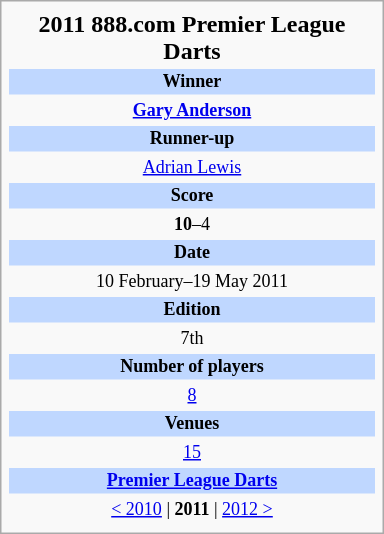<table class="infobox darts" style="width: 16em; text-align: center;">
<tr>
<th style="font-size: 16px;">2011 888.com Premier League Darts</th>
</tr>
<tr>
<td style="font-size: 12px; background: #BFD7FF;"><strong>Winner</strong></td>
</tr>
<tr>
<td style="font-size: 12px;"> <strong><a href='#'>Gary Anderson</a></strong></td>
</tr>
<tr>
<td style="font-size: 12px; background: #BFD7FF;"><strong>Runner-up</strong></td>
</tr>
<tr>
<td style="font-size: 12px;"> <a href='#'>Adrian Lewis</a></td>
</tr>
<tr>
<td style="font-size: 12px; background: #BFD7FF;"><strong>Score</strong></td>
</tr>
<tr>
<td style="font-size: 12px;"><strong>10</strong>–4</td>
</tr>
<tr>
<td style="font-size: 12px; background: #BFD7FF;"><strong>Date</strong></td>
</tr>
<tr>
<td style="font-size: 12px;">10 February–19 May 2011</td>
</tr>
<tr>
<td style="font-size: 12px; background: #BFD7FF;"><strong>Edition</strong></td>
</tr>
<tr>
<td style="font-size: 12px;">7th</td>
</tr>
<tr>
<td style="font-size: 12px; background: #BFD7FF;"><strong>Number of players</strong></td>
</tr>
<tr>
<td style="font-size: 12px;"><a href='#'>8</a></td>
</tr>
<tr>
<td style="font-size: 12px; background: #BFD7FF;"><strong>Venues</strong></td>
</tr>
<tr>
<td style="font-size: 12px;"><a href='#'>15</a></td>
</tr>
<tr>
<td style="font-size: 12px; background: #BFD7FF;"><strong><a href='#'>Premier League Darts</a></strong></td>
</tr>
<tr>
<td style="font-size: 12px;"><a href='#'>< 2010</a> | <strong>2011</strong> | <a href='#'>2012 ></a></td>
</tr>
<tr>
</tr>
</table>
